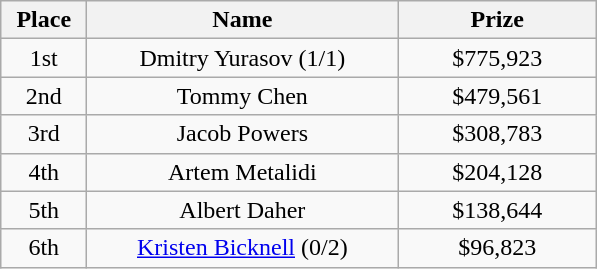<table class="wikitable">
<tr>
<th width="50">Place</th>
<th width="200">Name</th>
<th width="125">Prize</th>
</tr>
<tr>
<td align = "center">1st</td>
<td align = "center">Dmitry Yurasov (1/1)</td>
<td align = "center">$775,923</td>
</tr>
<tr>
<td align = "center">2nd</td>
<td align = "center">Tommy Chen</td>
<td align = "center">$479,561</td>
</tr>
<tr>
<td align = "center">3rd</td>
<td align = "center">Jacob Powers</td>
<td align = "center">$308,783</td>
</tr>
<tr>
<td align = "center">4th</td>
<td align = "center">Artem Metalidi</td>
<td align = "center">$204,128</td>
</tr>
<tr>
<td align = "center">5th</td>
<td align = "center">Albert Daher</td>
<td align = "center">$138,644</td>
</tr>
<tr>
<td align = "center">6th</td>
<td align = "center"><a href='#'>Kristen Bicknell</a> (0/2)</td>
<td align = "center">$96,823</td>
</tr>
</table>
